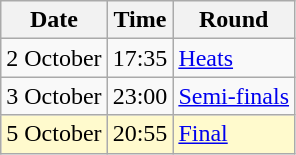<table class="wikitable">
<tr>
<th>Date</th>
<th>Time</th>
<th>Round</th>
</tr>
<tr>
<td>2 October</td>
<td>17:35</td>
<td><a href='#'>Heats</a></td>
</tr>
<tr>
<td>3 October</td>
<td>23:00</td>
<td><a href='#'>Semi-finals</a></td>
</tr>
<tr style=background:lemonchiffon>
<td>5 October</td>
<td>20:55</td>
<td><a href='#'>Final</a></td>
</tr>
</table>
